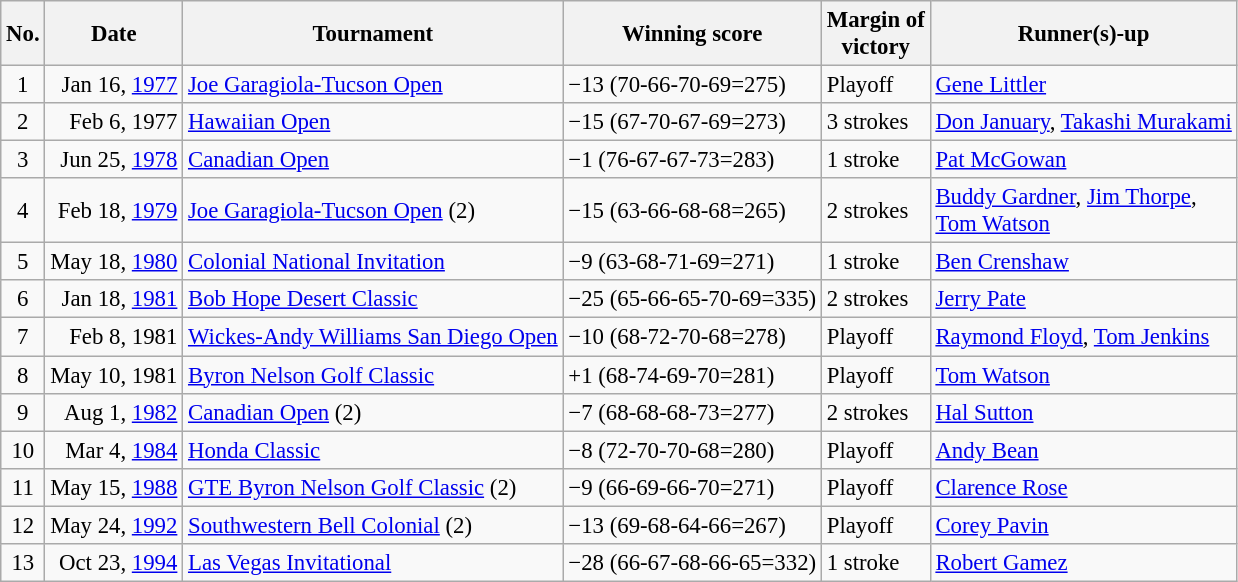<table class="wikitable" style="font-size:95%;">
<tr>
<th>No.</th>
<th>Date</th>
<th>Tournament</th>
<th>Winning score</th>
<th>Margin of<br>victory</th>
<th>Runner(s)-up</th>
</tr>
<tr>
<td align=center>1</td>
<td align=right>Jan 16, <a href='#'>1977</a></td>
<td><a href='#'>Joe Garagiola-Tucson Open</a></td>
<td>−13 (70-66-70-69=275)</td>
<td>Playoff</td>
<td> <a href='#'>Gene Littler</a></td>
</tr>
<tr>
<td align=center>2</td>
<td align=right>Feb 6, 1977</td>
<td><a href='#'>Hawaiian Open</a></td>
<td>−15 (67-70-67-69=273)</td>
<td>3 strokes</td>
<td> <a href='#'>Don January</a>,  <a href='#'>Takashi Murakami</a></td>
</tr>
<tr>
<td align=center>3</td>
<td align=right>Jun 25, <a href='#'>1978</a></td>
<td><a href='#'>Canadian Open</a></td>
<td>−1 (76-67-67-73=283)</td>
<td>1 stroke</td>
<td> <a href='#'>Pat McGowan</a></td>
</tr>
<tr>
<td align=center>4</td>
<td align=right>Feb 18, <a href='#'>1979</a></td>
<td><a href='#'>Joe Garagiola-Tucson Open</a> (2)</td>
<td>−15 (63-66-68-68=265)</td>
<td>2 strokes</td>
<td> <a href='#'>Buddy Gardner</a>,  <a href='#'>Jim Thorpe</a>,<br> <a href='#'>Tom Watson</a></td>
</tr>
<tr>
<td align=center>5</td>
<td align=right>May 18, <a href='#'>1980</a></td>
<td><a href='#'>Colonial National Invitation</a></td>
<td>−9 (63-68-71-69=271)</td>
<td>1 stroke</td>
<td> <a href='#'>Ben Crenshaw</a></td>
</tr>
<tr>
<td align=center>6</td>
<td align=right>Jan 18, <a href='#'>1981</a></td>
<td><a href='#'>Bob Hope Desert Classic</a></td>
<td>−25 (65-66-65-70-69=335)</td>
<td>2 strokes</td>
<td> <a href='#'>Jerry Pate</a></td>
</tr>
<tr>
<td align=center>7</td>
<td align=right>Feb 8, 1981</td>
<td><a href='#'>Wickes-Andy Williams San Diego Open</a></td>
<td>−10 (68-72-70-68=278)</td>
<td>Playoff</td>
<td> <a href='#'>Raymond Floyd</a>,  <a href='#'>Tom Jenkins</a></td>
</tr>
<tr>
<td align=center>8</td>
<td align=right>May 10, 1981</td>
<td><a href='#'>Byron Nelson Golf Classic</a></td>
<td>+1 (68-74-69-70=281)</td>
<td>Playoff</td>
<td> <a href='#'>Tom Watson</a></td>
</tr>
<tr>
<td align=center>9</td>
<td align=right>Aug 1, <a href='#'>1982</a></td>
<td><a href='#'>Canadian Open</a> (2)</td>
<td>−7 (68-68-68-73=277)</td>
<td>2 strokes</td>
<td> <a href='#'>Hal Sutton</a></td>
</tr>
<tr>
<td align=center>10</td>
<td align=right>Mar 4, <a href='#'>1984</a></td>
<td><a href='#'>Honda Classic</a></td>
<td>−8 (72-70-70-68=280)</td>
<td>Playoff</td>
<td> <a href='#'>Andy Bean</a></td>
</tr>
<tr>
<td align=center>11</td>
<td align=right>May 15, <a href='#'>1988</a></td>
<td><a href='#'>GTE Byron Nelson Golf Classic</a> (2)</td>
<td>−9 (66-69-66-70=271)</td>
<td>Playoff</td>
<td> <a href='#'>Clarence Rose</a></td>
</tr>
<tr>
<td align=center>12</td>
<td align=right>May 24, <a href='#'>1992</a></td>
<td><a href='#'>Southwestern Bell Colonial</a> (2)</td>
<td>−13 (69-68-64-66=267)</td>
<td>Playoff</td>
<td> <a href='#'>Corey Pavin</a></td>
</tr>
<tr>
<td align=center>13</td>
<td align=right>Oct 23, <a href='#'>1994</a></td>
<td><a href='#'>Las Vegas Invitational</a></td>
<td>−28 (66-67-68-66-65=332)</td>
<td>1 stroke</td>
<td> <a href='#'>Robert Gamez</a></td>
</tr>
</table>
